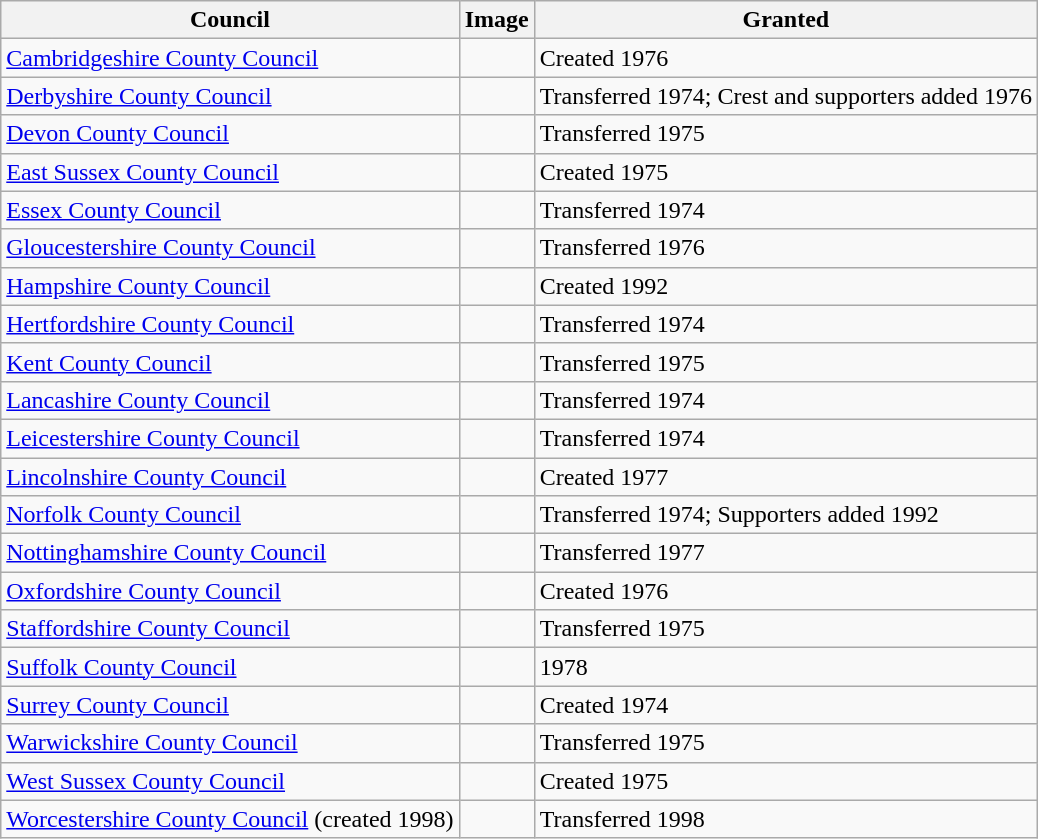<table class="wikitable">
<tr>
<th>Council</th>
<th>Image</th>
<th>Granted</th>
</tr>
<tr>
<td><a href='#'>Cambridgeshire County Council</a></td>
<td></td>
<td>Created 1976</td>
</tr>
<tr>
<td><a href='#'>Derbyshire County Council</a></td>
<td></td>
<td>Transferred 1974; Crest and supporters added 1976</td>
</tr>
<tr>
<td><a href='#'>Devon County Council</a></td>
<td></td>
<td>Transferred 1975</td>
</tr>
<tr>
<td><a href='#'>East Sussex County Council</a></td>
<td></td>
<td>Created 1975</td>
</tr>
<tr>
<td><a href='#'>Essex County Council</a></td>
<td></td>
<td>Transferred 1974</td>
</tr>
<tr>
<td><a href='#'>Gloucestershire County Council</a></td>
<td></td>
<td>Transferred 1976</td>
</tr>
<tr>
<td><a href='#'>Hampshire County Council</a></td>
<td></td>
<td>Created 1992</td>
</tr>
<tr>
<td><a href='#'>Hertfordshire County Council</a></td>
<td></td>
<td>Transferred 1974</td>
</tr>
<tr>
<td><a href='#'>Kent County Council</a></td>
<td></td>
<td>Transferred 1975</td>
</tr>
<tr>
<td><a href='#'>Lancashire County Council</a></td>
<td></td>
<td>Transferred 1974</td>
</tr>
<tr>
<td><a href='#'>Leicestershire County Council</a></td>
<td></td>
<td>Transferred 1974</td>
</tr>
<tr>
<td><a href='#'>Lincolnshire County Council</a></td>
<td></td>
<td>Created 1977</td>
</tr>
<tr>
<td><a href='#'>Norfolk County Council</a></td>
<td></td>
<td>Transferred 1974; Supporters added 1992</td>
</tr>
<tr>
<td><a href='#'>Nottinghamshire County Council</a></td>
<td></td>
<td>Transferred 1977</td>
</tr>
<tr>
<td><a href='#'>Oxfordshire County Council</a></td>
<td></td>
<td>Created 1976</td>
</tr>
<tr>
<td><a href='#'>Staffordshire County Council</a></td>
<td></td>
<td>Transferred 1975</td>
</tr>
<tr>
<td><a href='#'>Suffolk County Council</a></td>
<td></td>
<td>1978</td>
</tr>
<tr>
<td><a href='#'>Surrey County Council</a></td>
<td></td>
<td>Created 1974</td>
</tr>
<tr>
<td><a href='#'>Warwickshire County Council</a></td>
<td></td>
<td>Transferred 1975</td>
</tr>
<tr>
<td><a href='#'>West Sussex County Council</a></td>
<td></td>
<td>Created 1975</td>
</tr>
<tr>
<td><a href='#'>Worcestershire County Council</a> (created 1998)</td>
<td></td>
<td>Transferred 1998</td>
</tr>
</table>
